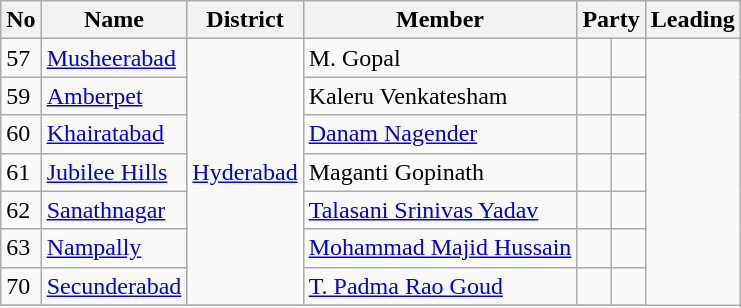<table class="wikitable sortable">
<tr>
<th>No</th>
<th>Name</th>
<th>District</th>
<th>Member</th>
<th colspan=2>Party</th>
<th colspan="2">Leading<br></th>
</tr>
<tr>
<td>57</td>
<td><a href='#'>Musheerabad</a></td>
<td rowspan="7"><a href='#'>Hyderabad</a></td>
<td>M. Gopal</td>
<td></td>
<td></td>
</tr>
<tr>
<td>59</td>
<td><a href='#'>Amberpet</a></td>
<td>Kaleru Venkatesham</td>
<td></td>
<td></td>
</tr>
<tr>
<td>60</td>
<td><a href='#'>Khairatabad</a></td>
<td><a href='#'>Danam Nagender</a></td>
<td></td>
<td></td>
</tr>
<tr>
<td>61</td>
<td><a href='#'>Jubilee Hills</a></td>
<td>Maganti Gopinath</td>
<td></td>
<td></td>
</tr>
<tr>
<td>62</td>
<td><a href='#'>Sanathnagar</a></td>
<td><a href='#'>Talasani Srinivas Yadav</a></td>
<td></td>
<td></td>
</tr>
<tr>
<td>63</td>
<td><a href='#'>Nampally</a></td>
<td><a href='#'>Mohammad Majid Hussain</a></td>
<td></td>
<td></td>
</tr>
<tr>
<td>70</td>
<td><a href='#'>Secunderabad</a></td>
<td><a href='#'>T. Padma Rao Goud</a></td>
<td></td>
<td></td>
</tr>
<tr>
</tr>
</table>
